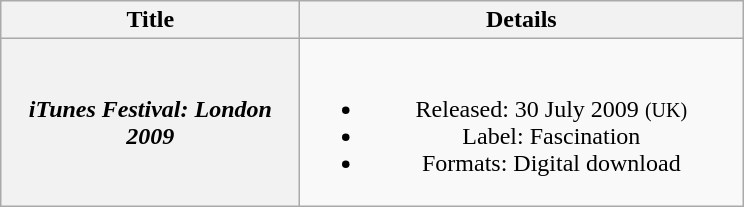<table class="wikitable plainrowheaders" style="text-align:center;">
<tr>
<th scope="col" style="width:12em;">Title</th>
<th scope="col" style="width:18em;">Details</th>
</tr>
<tr>
<th scope="row"><em>iTunes Festival: London 2009</em></th>
<td><br><ul><li>Released: 30 July 2009 <small>(UK)</small></li><li>Label: Fascination</li><li>Formats: Digital download</li></ul></td>
</tr>
</table>
